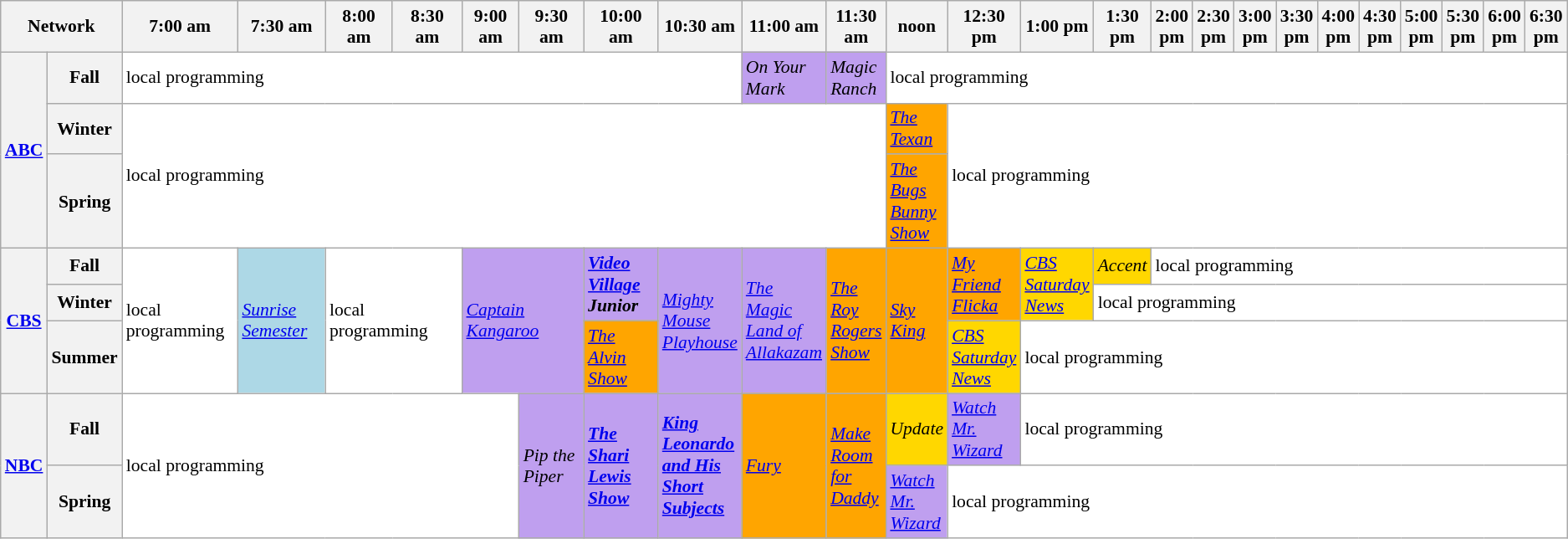<table class=wikitable style="font-size:90%">
<tr>
<th width="1.5%" bgcolor="#C0C0C0" colspan="2">Network</th>
<th width="13%" bgcolor="#C0C0C0">7:00 am</th>
<th width="14%" bgcolor="#C0C0C0">7:30 am</th>
<th width="13%" bgcolor="#C0C0C0">8:00 am</th>
<th width="14%" bgcolor="#C0C0C0">8:30 am</th>
<th width="13%" bgcolor="#C0C0C0">9:00 am</th>
<th width="14%" bgcolor="#C0C0C0">9:30 am</th>
<th width="13%" bgcolor="#C0C0C0">10:00 am</th>
<th width="14%" bgcolor="#C0C0C0">10:30 am</th>
<th width="13%" bgcolor="#C0C0C0">11:00 am</th>
<th width="14%" bgcolor="#C0C0C0">11:30 am</th>
<th width="13%" bgcolor="#C0C0C0">noon</th>
<th width="14%" bgcolor="#C0C0C0">12:30 pm</th>
<th width="13%" bgcolor="#C0C0C0">1:00 pm</th>
<th width="14%" bgcolor="#C0C0C0">1:30 pm</th>
<th width="13%" bgcolor="#C0C0C0">2:00 pm</th>
<th width="14%" bgcolor="#C0C0C0">2:30 pm</th>
<th width="13%" bgcolor="#C0C0C0">3:00 pm</th>
<th width="14%" bgcolor="#C0C0C0">3:30 pm</th>
<th width="13%" bgcolor="#C0C0C0">4:00 pm</th>
<th width="14%" bgcolor="#C0C0C0">4:30 pm</th>
<th width="13%" bgcolor="#C0C0C0">5:00 pm</th>
<th width="14%" bgcolor="#C0C0C0">5:30 pm</th>
<th width="13%" bgcolor="#C0C0C0">6:00 pm</th>
<th width="14%" bgcolor="#C0C0C0">6:30 pm</th>
</tr>
<tr>
<th bgcolor="#C0C0C0" rowspan=3><a href='#'>ABC</a></th>
<th bgcolor=#C0C0C0>Fall</th>
<td bgcolor="white" colspan="8">local programming</td>
<td bgcolor="bf9fef"><em>On Your Mark</em></td>
<td bgcolor="bf9fef"><em>Magic Ranch</em></td>
<td bgcolor="white" colspan=14>local programming</td>
</tr>
<tr>
<th bgcolor=#C0C0C0>Winter</th>
<td bgcolor="white" colspan=10 rowspan=2>local programming</td>
<td bgcolor="orange"><em><a href='#'>The Texan</a></em> </td>
<td bgcolor="white" colspan=13 rowspan=2>local programming</td>
</tr>
<tr>
<th bgcolor=#C0C0C0>Spring</th>
<td bgcolor="orange"><em><a href='#'>The Bugs Bunny Show</a></em> </td>
</tr>
<tr>
<th bgcolor="#C0C0C0" rowspan=3><a href='#'>CBS</a></th>
<th bgcolor=#C0C0C0>Fall</th>
<td bgcolor="white" rowspan=3>local programming</td>
<td bgcolor="lightblue" rowspan=3><em><a href='#'>Sunrise Semester</a></em></td>
<td bgcolor="white" colspan="2" rowspan=3>local programming</td>
<td bgcolor="bf9fef" colspan="2" rowspan=3><em><a href='#'>Captain Kangaroo</a></em></td>
<td bgcolor="bf9fef" rowspan=2><strong><em><a href='#'>Video Village</a> Junior</em></strong></td>
<td bgcolor="bf9fef" rowspan=3><em><a href='#'>Mighty Mouse Playhouse</a></em></td>
<td bgcolor="bf9fef" rowspan=3><em><a href='#'>The Magic Land of Allakazam</a></em></td>
<td bgcolor="orange" rowspan=3><em><a href='#'>The Roy Rogers Show</a></em> </td>
<td bgcolor="orange" rowspan=3><em><a href='#'>Sky King</a></em> </td>
<td bgcolor="orange" rowspan=2><em><a href='#'>My Friend Flicka</a></em> </td>
<td bgcolor="gold" rowspan=2><em><a href='#'>CBS Saturday News</a></em></td>
<td bgcolor="gold"><em>Accent</em></td>
<td bgcolor="white" colspan=10>local programming</td>
</tr>
<tr>
<th bgcolor=#C0C0C0>Winter</th>
<td bgcolor="white" colspan=11>local programming</td>
</tr>
<tr>
<th bgcolor=#C0C0C0>Summer</th>
<td bgcolor="orange"><em><a href='#'>The Alvin Show</a></em> </td>
<td bgcolor="gold"><em><a href='#'>CBS Saturday News</a></em></td>
<td bgcolor="white" colspan=12>local programming</td>
</tr>
<tr>
<th bgcolor="#C0C0C0" rowspan=2><a href='#'>NBC</a></th>
<th bgcolor=#C0C0C0>Fall</th>
<td bgcolor="white" colspan="5" rowspan=2>local programming</td>
<td bgcolor="bf9fef" rowspan=2><em>Pip the Piper</em></td>
<td bgcolor="bf9fef" rowspan=2><strong><em><a href='#'>The Shari Lewis Show</a></em></strong></td>
<td bgcolor="bf9fef" rowspan=2><strong><em><a href='#'>King Leonardo and His Short Subjects</a></em></strong></td>
<td bgcolor="orange" rowspan=2><em><a href='#'>Fury</a></em> </td>
<td bgcolor="orange" rowspan=2><em><a href='#'>Make Room for Daddy</a></em> </td>
<td bgcolor="gold"><em>Update</em></td>
<td bgcolor="bf9fef"><em><a href='#'>Watch Mr. Wizard</a></em></td>
<td bgcolor="white" colspan=12>local programming</td>
</tr>
<tr>
<th bgcolor=#C0C0C0>Spring</th>
<td bgcolor="bf9fef" rowspan=2><em><a href='#'>Watch Mr. Wizard</a></em></td>
<td bgcolor="white" colspan="13">local programming</td>
</tr>
</table>
